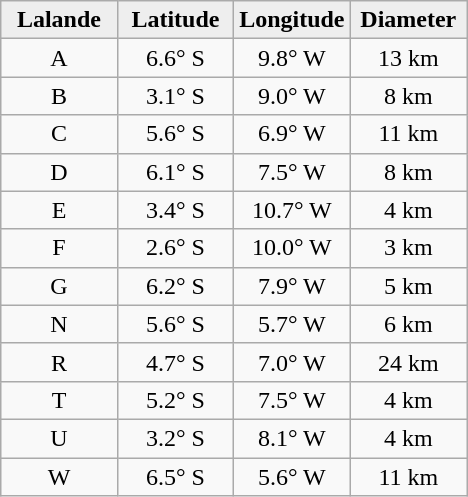<table class="wikitable">
<tr>
<th width="25%" style="background:#eeeeee;">Lalande</th>
<th width="25%" style="background:#eeeeee;">Latitude</th>
<th width="25%" style="background:#eeeeee;">Longitude</th>
<th width="25%" style="background:#eeeeee;">Diameter</th>
</tr>
<tr>
<td align="center">A</td>
<td align="center">6.6° S</td>
<td align="center">9.8° W</td>
<td align="center">13 km</td>
</tr>
<tr>
<td align="center">B</td>
<td align="center">3.1° S</td>
<td align="center">9.0° W</td>
<td align="center">8 km</td>
</tr>
<tr>
<td align="center">C</td>
<td align="center">5.6° S</td>
<td align="center">6.9° W</td>
<td align="center">11 km</td>
</tr>
<tr>
<td align="center">D</td>
<td align="center">6.1° S</td>
<td align="center">7.5° W</td>
<td align="center">8 km</td>
</tr>
<tr>
<td align="center">E</td>
<td align="center">3.4° S</td>
<td align="center">10.7° W</td>
<td align="center">4 km</td>
</tr>
<tr>
<td align="center">F</td>
<td align="center">2.6° S</td>
<td align="center">10.0° W</td>
<td align="center">3 km</td>
</tr>
<tr>
<td align="center">G</td>
<td align="center">6.2° S</td>
<td align="center">7.9° W</td>
<td align="center">5 km</td>
</tr>
<tr>
<td align="center">N</td>
<td align="center">5.6° S</td>
<td align="center">5.7° W</td>
<td align="center">6 km</td>
</tr>
<tr>
<td align="center">R</td>
<td align="center">4.7° S</td>
<td align="center">7.0° W</td>
<td align="center">24 km</td>
</tr>
<tr>
<td align="center">T</td>
<td align="center">5.2° S</td>
<td align="center">7.5° W</td>
<td align="center">4 km</td>
</tr>
<tr>
<td align="center">U</td>
<td align="center">3.2° S</td>
<td align="center">8.1° W</td>
<td align="center">4 km</td>
</tr>
<tr>
<td align="center">W</td>
<td align="center">6.5° S</td>
<td align="center">5.6° W</td>
<td align="center">11 km</td>
</tr>
</table>
